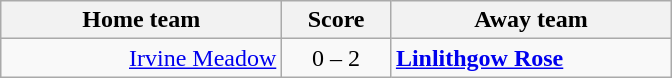<table class="wikitable" style="border-collapse: collapse;">
<tr>
<th align="right" width="180">Home team</th>
<th align="center" width="65"> Score </th>
<th align="left" width="180">Away team</th>
</tr>
<tr>
<td style="text-align: right;"><a href='#'>Irvine Meadow</a></td>
<td style="text-align: center;">0 – 2</td>
<td style="text-align: left;"><strong><a href='#'>Linlithgow Rose</a></strong></td>
</tr>
</table>
